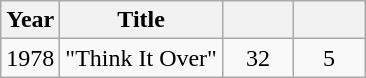<table class="wikitable">
<tr>
<th>Year</th>
<th>Title</th>
<th width="40"></th>
<th width="40"></th>
</tr>
<tr>
<td rowspan=2>1978</td>
<td>"Think It Over"</td>
<td style="text-align:center;">32</td>
<td style="text-align:center;">5</td>
</tr>
</table>
